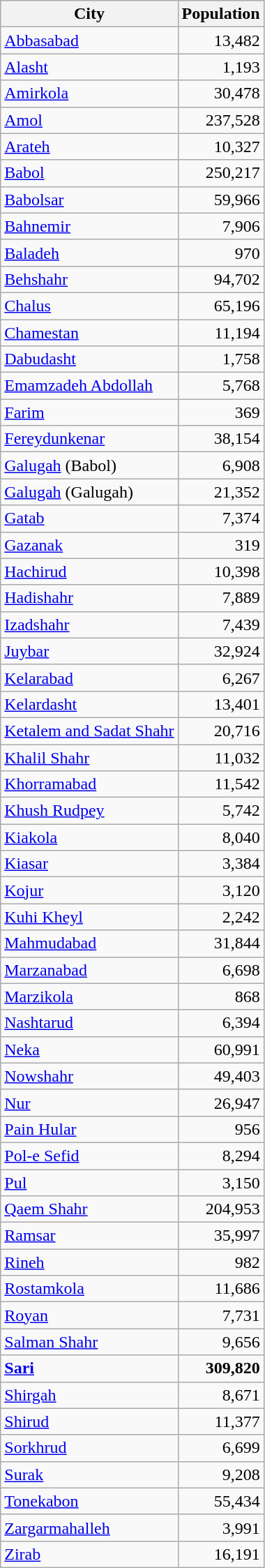<table class="wikitable sortable">
<tr>
<th>City</th>
<th>Population</th>
</tr>
<tr>
<td><a href='#'>Abbasabad</a></td>
<td style="text-align: right;">13,482</td>
</tr>
<tr>
<td><a href='#'>Alasht</a></td>
<td style="text-align: right;">1,193</td>
</tr>
<tr>
<td><a href='#'>Amirkola</a></td>
<td style="text-align: right;">30,478</td>
</tr>
<tr>
<td><a href='#'>Amol</a></td>
<td style="text-align: right;">237,528</td>
</tr>
<tr>
<td><a href='#'>Arateh</a></td>
<td style="text-align: right;">10,327</td>
</tr>
<tr>
<td><a href='#'>Babol</a></td>
<td style="text-align: right;">250,217</td>
</tr>
<tr>
<td><a href='#'>Babolsar</a></td>
<td style="text-align: right;">59,966</td>
</tr>
<tr>
<td><a href='#'>Bahnemir</a></td>
<td style="text-align: right;">7,906</td>
</tr>
<tr>
<td><a href='#'>Baladeh</a></td>
<td style="text-align: right;">970</td>
</tr>
<tr>
<td><a href='#'>Behshahr</a></td>
<td style="text-align: right;">94,702</td>
</tr>
<tr>
<td><a href='#'>Chalus</a></td>
<td style="text-align: right;">65,196</td>
</tr>
<tr>
<td><a href='#'>Chamestan</a></td>
<td style="text-align: right;">11,194</td>
</tr>
<tr>
<td><a href='#'>Dabudasht</a></td>
<td style="text-align: right;">1,758</td>
</tr>
<tr>
<td><a href='#'>Emamzadeh Abdollah</a></td>
<td style="text-align: right;">5,768</td>
</tr>
<tr>
<td><a href='#'>Farim</a></td>
<td style="text-align: right;">369</td>
</tr>
<tr>
<td><a href='#'>Fereydunkenar</a></td>
<td style="text-align: right;">38,154</td>
</tr>
<tr>
<td><a href='#'>Galugah</a> (Babol)</td>
<td style="text-align: right;">6,908</td>
</tr>
<tr>
<td><a href='#'>Galugah</a> (Galugah)</td>
<td style="text-align: right;">21,352</td>
</tr>
<tr>
<td><a href='#'>Gatab</a></td>
<td style="text-align: right;">7,374</td>
</tr>
<tr>
<td><a href='#'>Gazanak</a></td>
<td style="text-align: right;">319</td>
</tr>
<tr>
<td><a href='#'>Hachirud</a></td>
<td style="text-align: right;">10,398</td>
</tr>
<tr>
<td><a href='#'>Hadishahr</a></td>
<td style="text-align: right;">7,889</td>
</tr>
<tr>
<td><a href='#'>Izadshahr</a></td>
<td style="text-align: right;">7,439</td>
</tr>
<tr>
<td><a href='#'>Juybar</a></td>
<td style="text-align: right;">32,924</td>
</tr>
<tr>
<td><a href='#'>Kelarabad</a></td>
<td style="text-align: right;">6,267</td>
</tr>
<tr>
<td><a href='#'>Kelardasht</a></td>
<td style="text-align: right;">13,401</td>
</tr>
<tr>
<td><a href='#'>Ketalem and Sadat Shahr</a></td>
<td style="text-align: right;">20,716</td>
</tr>
<tr>
<td><a href='#'>Khalil Shahr</a></td>
<td style="text-align: right;">11,032</td>
</tr>
<tr>
<td><a href='#'>Khorramabad</a></td>
<td style="text-align: right;">11,542</td>
</tr>
<tr>
<td><a href='#'>Khush Rudpey</a></td>
<td style="text-align: right;">5,742</td>
</tr>
<tr>
<td><a href='#'>Kiakola</a></td>
<td style="text-align: right;">8,040</td>
</tr>
<tr>
<td><a href='#'>Kiasar</a></td>
<td style="text-align: right;">3,384</td>
</tr>
<tr>
<td><a href='#'>Kojur</a></td>
<td style="text-align: right;">3,120</td>
</tr>
<tr>
<td><a href='#'>Kuhi Kheyl</a></td>
<td style="text-align: right;">2,242</td>
</tr>
<tr>
<td><a href='#'>Mahmudabad</a></td>
<td style="text-align: right;">31,844</td>
</tr>
<tr>
<td><a href='#'>Marzanabad</a></td>
<td style="text-align: right;">6,698</td>
</tr>
<tr>
<td><a href='#'>Marzikola</a></td>
<td style="text-align: right;">868</td>
</tr>
<tr>
<td><a href='#'>Nashtarud</a></td>
<td style="text-align: right;">6,394</td>
</tr>
<tr>
<td><a href='#'>Neka</a></td>
<td style="text-align: right;">60,991</td>
</tr>
<tr>
<td><a href='#'>Nowshahr</a></td>
<td style="text-align: right;">49,403</td>
</tr>
<tr>
<td><a href='#'>Nur</a></td>
<td style="text-align: right;">26,947</td>
</tr>
<tr>
<td><a href='#'>Pain Hular</a></td>
<td style="text-align: right;">956</td>
</tr>
<tr>
<td><a href='#'>Pol-e Sefid</a></td>
<td style="text-align: right;">8,294</td>
</tr>
<tr>
<td><a href='#'>Pul</a></td>
<td style="text-align: right;">3,150</td>
</tr>
<tr>
<td><a href='#'>Qaem Shahr</a></td>
<td style="text-align: right;">204,953</td>
</tr>
<tr>
<td><a href='#'>Ramsar</a></td>
<td style="text-align: right;">35,997</td>
</tr>
<tr>
<td><a href='#'>Rineh</a></td>
<td style="text-align: right;">982</td>
</tr>
<tr>
<td><a href='#'>Rostamkola</a></td>
<td style="text-align: right;">11,686</td>
</tr>
<tr>
<td><a href='#'>Royan</a></td>
<td style="text-align: right;">7,731</td>
</tr>
<tr>
<td><a href='#'>Salman Shahr</a></td>
<td style="text-align: right;">9,656</td>
</tr>
<tr>
<td><strong><a href='#'>Sari</a></strong></td>
<td style="text-align: right;"><strong>309,820</strong></td>
</tr>
<tr>
<td><a href='#'>Shirgah</a></td>
<td style="text-align: right;">8,671</td>
</tr>
<tr>
<td><a href='#'>Shirud</a></td>
<td style="text-align: right;">11,377</td>
</tr>
<tr>
<td><a href='#'>Sorkhrud</a></td>
<td style="text-align: right;">6,699</td>
</tr>
<tr>
<td><a href='#'>Surak</a></td>
<td style="text-align: right;">9,208</td>
</tr>
<tr>
<td><a href='#'>Tonekabon</a></td>
<td style="text-align: right;">55,434</td>
</tr>
<tr>
<td><a href='#'>Zargarmahalleh</a></td>
<td style="text-align: right;">3,991</td>
</tr>
<tr>
<td><a href='#'>Zirab</a></td>
<td style="text-align: right;">16,191</td>
</tr>
</table>
